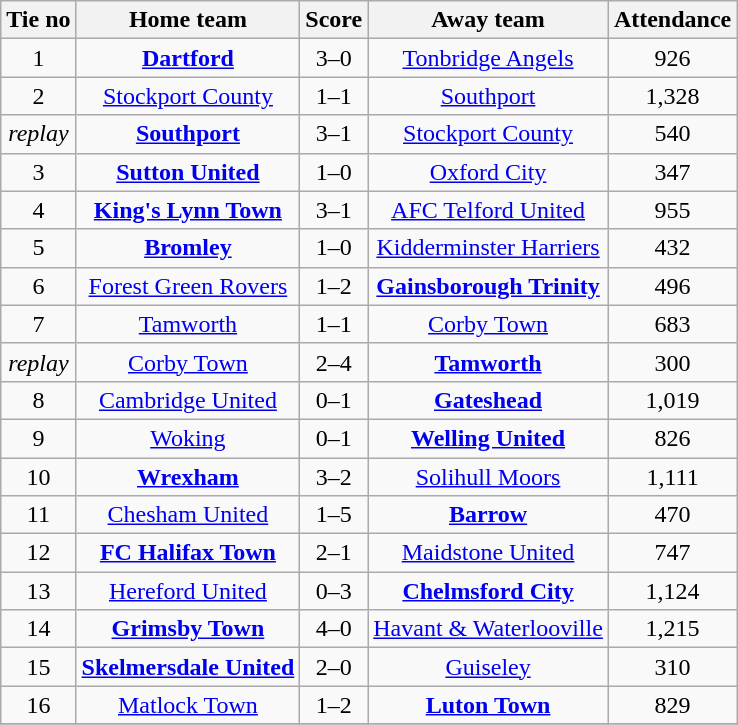<table border=0 cellpadding=0 cellspacing=0>
<tr>
<td valign="top"><br><table class="wikitable" style="text-align: center">
<tr>
<th>Tie no</th>
<th>Home team</th>
<th>Score</th>
<th>Away team</th>
<th>Attendance</th>
</tr>
<tr>
<td>1</td>
<td><strong><a href='#'>Dartford</a></strong></td>
<td>3–0</td>
<td><a href='#'>Tonbridge Angels</a></td>
<td>926</td>
</tr>
<tr>
<td>2</td>
<td><a href='#'>Stockport County</a></td>
<td>1–1</td>
<td><a href='#'>Southport</a></td>
<td>1,328</td>
</tr>
<tr>
<td><em>replay</em></td>
<td><strong><a href='#'>Southport</a></strong></td>
<td>3–1</td>
<td><a href='#'>Stockport County</a></td>
<td>540</td>
</tr>
<tr>
<td>3</td>
<td><strong><a href='#'>Sutton United</a></strong></td>
<td>1–0</td>
<td><a href='#'>Oxford City</a></td>
<td>347</td>
</tr>
<tr>
<td>4</td>
<td><strong><a href='#'>King's Lynn Town</a></strong></td>
<td>3–1</td>
<td><a href='#'>AFC Telford United</a></td>
<td>955</td>
</tr>
<tr>
<td>5</td>
<td><strong><a href='#'>Bromley</a></strong></td>
<td>1–0</td>
<td><a href='#'>Kidderminster Harriers</a></td>
<td>432</td>
</tr>
<tr>
<td>6</td>
<td><a href='#'>Forest Green Rovers</a></td>
<td>1–2</td>
<td><strong><a href='#'>Gainsborough Trinity</a></strong></td>
<td>496</td>
</tr>
<tr>
<td>7</td>
<td><a href='#'>Tamworth</a></td>
<td>1–1</td>
<td><a href='#'>Corby Town</a></td>
<td>683</td>
</tr>
<tr>
<td><em>replay</em></td>
<td><a href='#'>Corby Town</a></td>
<td>2–4</td>
<td><strong><a href='#'>Tamworth</a></strong></td>
<td>300</td>
</tr>
<tr>
<td>8</td>
<td><a href='#'>Cambridge United</a></td>
<td>0–1</td>
<td><strong><a href='#'>Gateshead</a></strong></td>
<td>1,019</td>
</tr>
<tr>
<td>9</td>
<td><a href='#'>Woking</a></td>
<td>0–1</td>
<td><strong><a href='#'>Welling United</a></strong></td>
<td>826</td>
</tr>
<tr>
<td>10</td>
<td><strong><a href='#'>Wrexham</a></strong></td>
<td>3–2</td>
<td><a href='#'>Solihull Moors</a></td>
<td>1,111</td>
</tr>
<tr>
<td>11</td>
<td><a href='#'>Chesham United</a></td>
<td>1–5</td>
<td><strong><a href='#'>Barrow</a></strong></td>
<td>470</td>
</tr>
<tr>
<td>12</td>
<td><strong><a href='#'>FC Halifax Town</a></strong></td>
<td>2–1</td>
<td><a href='#'>Maidstone United</a></td>
<td>747</td>
</tr>
<tr>
<td>13</td>
<td><a href='#'>Hereford United</a></td>
<td>0–3</td>
<td><strong><a href='#'>Chelmsford City</a></strong></td>
<td>1,124</td>
</tr>
<tr>
<td>14</td>
<td><strong><a href='#'>Grimsby Town</a></strong></td>
<td>4–0</td>
<td><a href='#'>Havant & Waterlooville</a></td>
<td>1,215</td>
</tr>
<tr>
<td>15</td>
<td><strong><a href='#'>Skelmersdale United</a></strong></td>
<td>2–0</td>
<td><a href='#'>Guiseley</a></td>
<td>310</td>
</tr>
<tr>
<td>16</td>
<td><a href='#'>Matlock Town</a></td>
<td>1–2</td>
<td><strong><a href='#'>Luton Town</a></strong></td>
<td>829</td>
</tr>
<tr>
</tr>
</table>
</td>
</tr>
</table>
